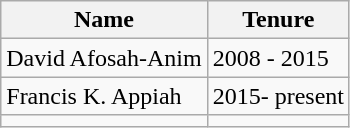<table class="wikitable">
<tr>
<th>Name</th>
<th>Tenure</th>
</tr>
<tr>
<td>David Afosah-Anim</td>
<td>2008 - 2015</td>
</tr>
<tr>
<td>Francis K. Appiah</td>
<td>2015- present</td>
</tr>
<tr>
<td></td>
<td></td>
</tr>
</table>
